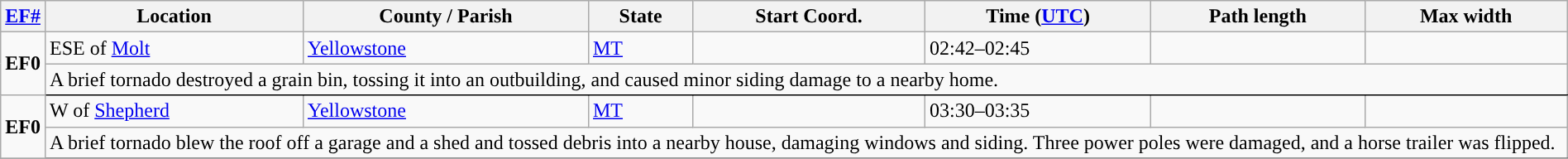<table class="wikitable sortable" style="width:100%;">
<tr>
<th scope="col" width="2%" align="center"><a href='#'>EF#</a></th>
<th scope="col" align="center" class="unsortable">Location</th>
<th scope="col" align="center" class="unsortable">County / Parish</th>
<th scope="col" align="center">State</th>
<th scope="col" align="center" data-sort-type="number">Start Coord.</th>
<th scope="col" align="center" data-sort-type="number">Time (<a href='#'>UTC</a>)</th>
<th scope="col" align="center" data-sort-type="number">Path length</th>
<th scope="col" align="center" data-sort-type="number">Max width</th>
</tr>
<tr>
<td rowspan="2" align="center"><strong>EF0</strong></td>
<td>ESE of <a href='#'>Molt</a></td>
<td><a href='#'>Yellowstone</a></td>
<td><a href='#'>MT</a></td>
<td></td>
<td>02:42–02:45</td>
<td></td>
<td></td>
</tr>
<tr class="expand-child">
<td colspan="8" style=" border-bottom: 1px solid black;">A brief tornado destroyed a grain bin, tossing it  into an outbuilding, and caused minor siding damage to a nearby home.</td>
</tr>
<tr>
<td rowspan="2" align="center"><strong>EF0</strong></td>
<td>W of <a href='#'>Shepherd</a></td>
<td><a href='#'>Yellowstone</a></td>
<td><a href='#'>MT</a></td>
<td></td>
<td>03:30–03:35</td>
<td></td>
<td></td>
</tr>
<tr class="expand-child">
<td colspan="8" style=" border-bottom: 1px solid black;">A brief tornado blew the roof off a garage and a shed and tossed debris into a nearby house, damaging windows and siding. Three power poles were damaged, and a horse trailer was flipped.</td>
</tr>
<tr>
</tr>
</table>
